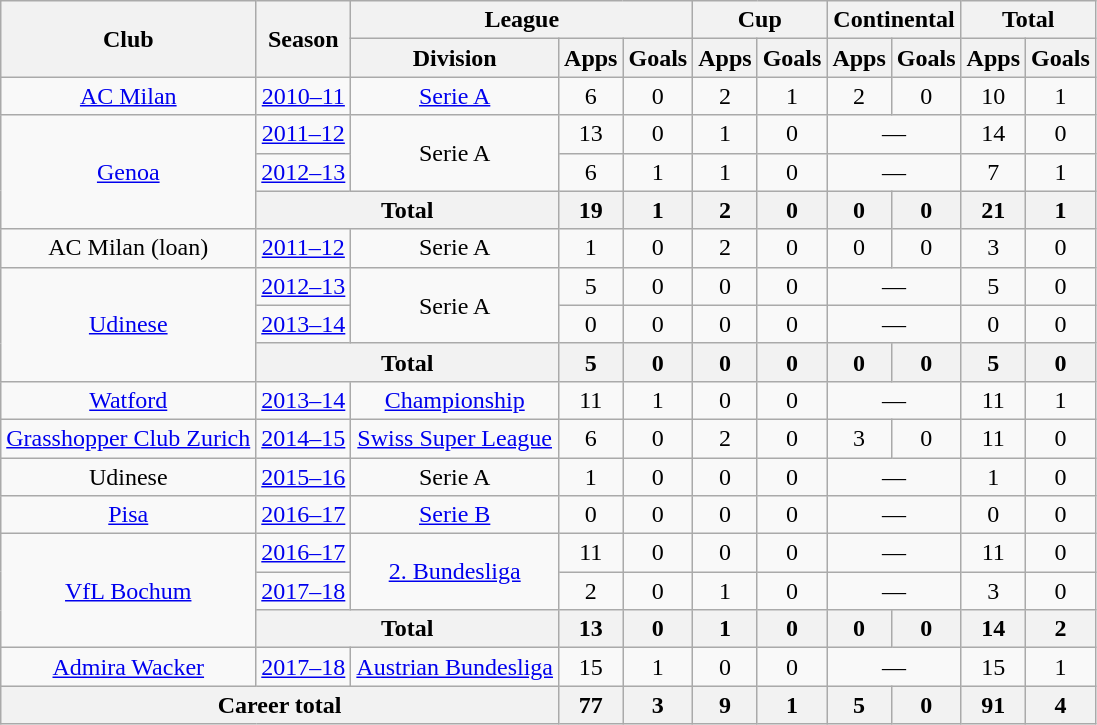<table class="wikitable" style="text-align:center">
<tr>
<th rowspan="2">Club</th>
<th rowspan="2">Season</th>
<th colspan="3">League</th>
<th colspan="2">Cup</th>
<th colspan="2">Continental</th>
<th colspan="2">Total</th>
</tr>
<tr>
<th>Division</th>
<th>Apps</th>
<th>Goals</th>
<th>Apps</th>
<th>Goals</th>
<th>Apps</th>
<th>Goals</th>
<th>Apps</th>
<th>Goals</th>
</tr>
<tr>
<td><a href='#'>AC Milan</a></td>
<td><a href='#'>2010–11</a></td>
<td><a href='#'>Serie A</a></td>
<td>6</td>
<td>0</td>
<td>2</td>
<td>1</td>
<td>2</td>
<td>0</td>
<td>10</td>
<td>1</td>
</tr>
<tr>
<td rowspan="3"><a href='#'>Genoa</a></td>
<td><a href='#'>2011–12</a></td>
<td rowspan="2">Serie A</td>
<td>13</td>
<td>0</td>
<td>1</td>
<td>0</td>
<td colspan="2">—</td>
<td>14</td>
<td>0</td>
</tr>
<tr>
<td><a href='#'>2012–13</a></td>
<td>6</td>
<td>1</td>
<td>1</td>
<td>0</td>
<td colspan="2">—</td>
<td>7</td>
<td>1</td>
</tr>
<tr>
<th colspan="2">Total</th>
<th>19</th>
<th>1</th>
<th>2</th>
<th>0</th>
<th>0</th>
<th>0</th>
<th>21</th>
<th>1</th>
</tr>
<tr>
<td>AC Milan (loan)</td>
<td><a href='#'>2011–12</a></td>
<td>Serie A</td>
<td>1</td>
<td>0</td>
<td>2</td>
<td>0</td>
<td>0</td>
<td>0</td>
<td>3</td>
<td>0</td>
</tr>
<tr>
<td rowspan="3"><a href='#'>Udinese</a></td>
<td><a href='#'>2012–13</a></td>
<td rowspan="2">Serie A</td>
<td>5</td>
<td>0</td>
<td>0</td>
<td>0</td>
<td colspan="2">—</td>
<td>5</td>
<td>0</td>
</tr>
<tr>
<td><a href='#'>2013–14</a></td>
<td>0</td>
<td>0</td>
<td>0</td>
<td>0</td>
<td colspan="2">—</td>
<td>0</td>
<td>0</td>
</tr>
<tr>
<th colspan="2">Total</th>
<th>5</th>
<th>0</th>
<th>0</th>
<th>0</th>
<th>0</th>
<th>0</th>
<th>5</th>
<th>0</th>
</tr>
<tr>
<td><a href='#'>Watford</a></td>
<td><a href='#'>2013–14</a></td>
<td><a href='#'>Championship</a></td>
<td>11</td>
<td>1</td>
<td>0</td>
<td>0</td>
<td colspan="2">—</td>
<td>11</td>
<td>1</td>
</tr>
<tr>
<td><a href='#'>Grasshopper Club Zurich</a></td>
<td><a href='#'>2014–15</a></td>
<td><a href='#'>Swiss Super League</a></td>
<td>6</td>
<td>0</td>
<td>2</td>
<td>0</td>
<td>3</td>
<td>0</td>
<td>11</td>
<td>0</td>
</tr>
<tr>
<td>Udinese</td>
<td><a href='#'>2015–16</a></td>
<td>Serie A</td>
<td>1</td>
<td>0</td>
<td>0</td>
<td>0</td>
<td colspan="2">—</td>
<td>1</td>
<td>0</td>
</tr>
<tr>
<td><a href='#'>Pisa</a></td>
<td><a href='#'>2016–17</a></td>
<td><a href='#'>Serie B</a></td>
<td>0</td>
<td>0</td>
<td>0</td>
<td>0</td>
<td colspan="2">—</td>
<td>0</td>
<td>0</td>
</tr>
<tr>
<td rowspan="3"><a href='#'>VfL Bochum</a></td>
<td><a href='#'>2016–17</a></td>
<td rowspan="2"><a href='#'>2. Bundesliga</a></td>
<td>11</td>
<td>0</td>
<td>0</td>
<td>0</td>
<td colspan="2">—</td>
<td>11</td>
<td>0</td>
</tr>
<tr>
<td><a href='#'>2017–18</a></td>
<td>2</td>
<td>0</td>
<td>1</td>
<td>0</td>
<td colspan="2">—</td>
<td>3</td>
<td>0</td>
</tr>
<tr>
<th colspan="2">Total</th>
<th>13</th>
<th>0</th>
<th>1</th>
<th>0</th>
<th>0</th>
<th>0</th>
<th>14</th>
<th>2</th>
</tr>
<tr>
<td><a href='#'>Admira Wacker</a></td>
<td><a href='#'>2017–18</a></td>
<td><a href='#'>Austrian Bundesliga</a></td>
<td>15</td>
<td>1</td>
<td>0</td>
<td>0</td>
<td colspan="2">—</td>
<td>15</td>
<td>1</td>
</tr>
<tr>
<th colspan="3">Career total</th>
<th>77</th>
<th>3</th>
<th>9</th>
<th>1</th>
<th>5</th>
<th>0</th>
<th>91</th>
<th>4</th>
</tr>
</table>
